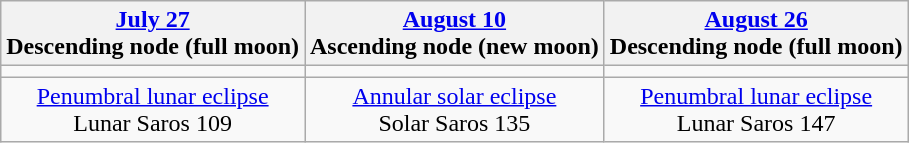<table class="wikitable">
<tr>
<th><a href='#'>July 27</a><br>Descending node (full moon)<br></th>
<th><a href='#'>August 10</a><br>Ascending node (new moon)<br></th>
<th><a href='#'>August 26</a><br>Descending node (full moon)<br></th>
</tr>
<tr>
<td></td>
<td></td>
<td></td>
</tr>
<tr align=center>
<td><a href='#'>Penumbral lunar eclipse</a><br>Lunar Saros 109</td>
<td><a href='#'>Annular solar eclipse</a><br>Solar Saros 135</td>
<td><a href='#'>Penumbral lunar eclipse</a><br>Lunar Saros 147</td>
</tr>
</table>
